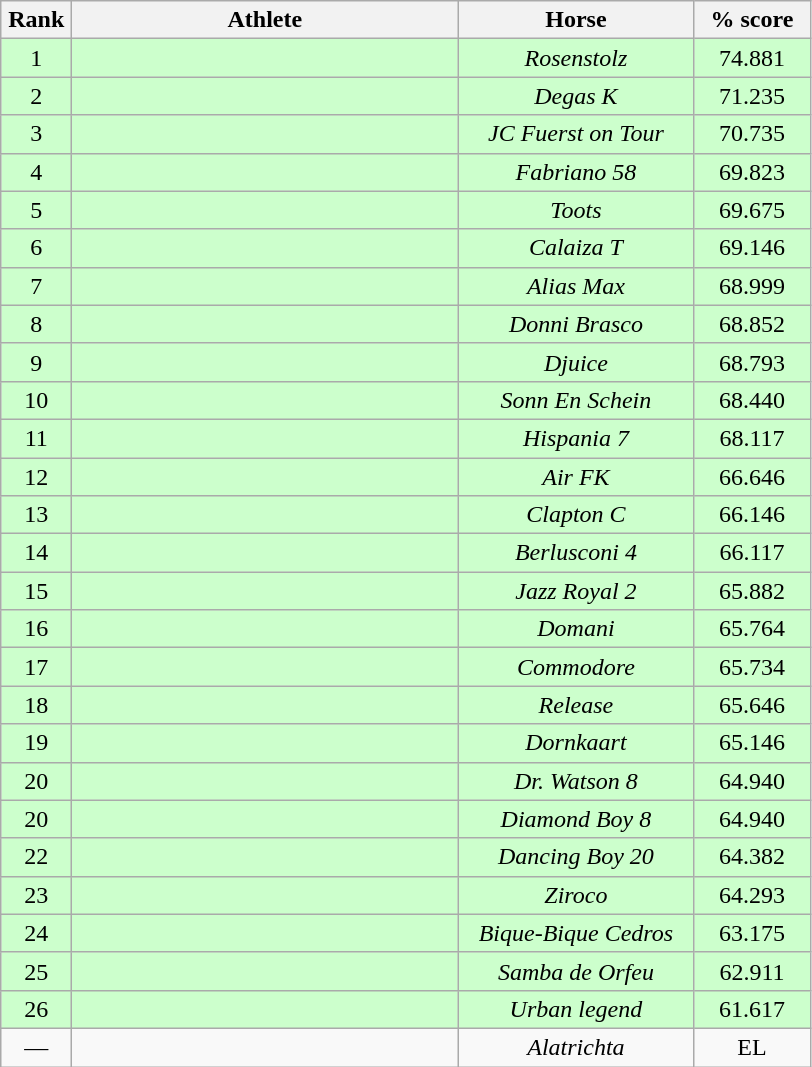<table class="wikitable" style="text-align:center">
<tr>
<th width=40>Rank</th>
<th width=250>Athlete</th>
<th width=150>Horse</th>
<th width=70>% score</th>
</tr>
<tr bgcolor="ccffcc">
<td>1</td>
<td align=left></td>
<td><em>Rosenstolz</em></td>
<td>74.881</td>
</tr>
<tr bgcolor="ccffcc">
<td>2</td>
<td align=left></td>
<td><em>Degas K</em></td>
<td>71.235</td>
</tr>
<tr bgcolor="ccffcc">
<td>3</td>
<td align=left></td>
<td><em>JC Fuerst on Tour</em></td>
<td>70.735</td>
</tr>
<tr bgcolor="ccffcc">
<td>4</td>
<td align=left></td>
<td><em>Fabriano 58 </em></td>
<td>69.823</td>
</tr>
<tr bgcolor="ccffcc">
<td>5</td>
<td align=left></td>
<td><em>Toots</em></td>
<td>69.675</td>
</tr>
<tr bgcolor="ccffcc">
<td>6</td>
<td align=left></td>
<td><em>Calaiza T</em></td>
<td>69.146</td>
</tr>
<tr bgcolor="ccffcc">
<td>7</td>
<td align=left></td>
<td><em>Alias Max </em></td>
<td>68.999</td>
</tr>
<tr bgcolor="ccffcc">
<td>8</td>
<td align=left></td>
<td><em>Donni Brasco</em></td>
<td>68.852</td>
</tr>
<tr bgcolor="ccffcc">
<td>9</td>
<td align=left></td>
<td><em>Djuice</em></td>
<td>68.793</td>
</tr>
<tr bgcolor="ccffcc">
<td>10</td>
<td align=left></td>
<td><em>Sonn En Schein</em></td>
<td>68.440</td>
</tr>
<tr bgcolor="ccffcc">
<td>11</td>
<td align=left></td>
<td><em>Hispania 7</em></td>
<td>68.117</td>
</tr>
<tr bgcolor="ccffcc">
<td>12</td>
<td align=left></td>
<td><em>Air FK</em></td>
<td>66.646</td>
</tr>
<tr bgcolor="ccffcc">
<td>13</td>
<td align=left></td>
<td><em>Clapton C </em></td>
<td>66.146</td>
</tr>
<tr bgcolor="ccffcc">
<td>14</td>
<td align=left></td>
<td><em>Berlusconi 4</em></td>
<td>66.117</td>
</tr>
<tr bgcolor="ccffcc">
<td>15</td>
<td align=left></td>
<td><em>Jazz Royal 2 </em></td>
<td>65.882</td>
</tr>
<tr bgcolor="ccffcc">
<td>16</td>
<td align=left></td>
<td><em>Domani</em></td>
<td>65.764</td>
</tr>
<tr bgcolor="ccffcc">
<td>17</td>
<td align=left></td>
<td><em>Commodore</em></td>
<td>65.734</td>
</tr>
<tr bgcolor="ccffcc">
<td>18</td>
<td align=left></td>
<td><em>Release</em></td>
<td>65.646</td>
</tr>
<tr bgcolor="ccffcc">
<td>19</td>
<td align=left></td>
<td><em>Dornkaart</em></td>
<td>65.146</td>
</tr>
<tr bgcolor="ccffcc">
<td>20</td>
<td align=left></td>
<td><em>Dr. Watson 8</em></td>
<td>64.940</td>
</tr>
<tr bgcolor="ccffcc">
<td>20</td>
<td align=left></td>
<td><em>Diamond Boy 8</em></td>
<td>64.940</td>
</tr>
<tr bgcolor="ccffcc">
<td>22</td>
<td align=left></td>
<td><em>Dancing Boy 20</em></td>
<td>64.382</td>
</tr>
<tr bgcolor="ccffcc">
<td>23</td>
<td align=left></td>
<td><em>Ziroco</em></td>
<td>64.293</td>
</tr>
<tr bgcolor="ccffcc">
<td>24</td>
<td align=left></td>
<td><em>Bique-Bique Cedros</em></td>
<td>63.175</td>
</tr>
<tr bgcolor="ccffcc">
<td>25</td>
<td align=left></td>
<td><em>Samba de Orfeu</em></td>
<td>62.911</td>
</tr>
<tr bgcolor="ccffcc">
<td>26</td>
<td align=left></td>
<td><em>Urban legend </em></td>
<td>61.617</td>
</tr>
<tr>
<td>—</td>
<td align=left></td>
<td><em>Alatrichta</em></td>
<td>EL</td>
</tr>
</table>
